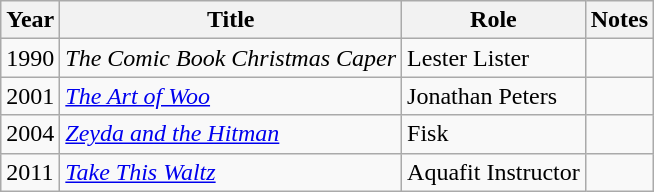<table class="wikitable sortable">
<tr>
<th>Year</th>
<th>Title</th>
<th>Role</th>
<th>Notes</th>
</tr>
<tr>
<td>1990</td>
<td data-sort-value="Comic Book Christmas Caper, The"><em>The Comic Book Christmas Caper</em></td>
<td>Lester Lister</td>
<td></td>
</tr>
<tr>
<td>2001</td>
<td data-sort-value="Art of Woo, The"><em><a href='#'>The Art of Woo</a></em></td>
<td>Jonathan Peters</td>
<td></td>
</tr>
<tr>
<td>2004</td>
<td><em><a href='#'>Zeyda and the Hitman</a></em></td>
<td>Fisk</td>
<td></td>
</tr>
<tr>
<td>2011</td>
<td><a href='#'><em>Take This Waltz</em></a></td>
<td>Aquafit Instructor</td>
<td></td>
</tr>
</table>
